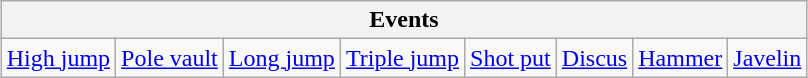<table class="wikitable" style="margin: 1em auto 1em auto">
<tr>
<th colspan=11>Events</th>
</tr>
<tr>
<td><a href='#'>High jump</a></td>
<td><a href='#'>Pole vault</a></td>
<td><a href='#'>Long jump</a></td>
<td><a href='#'>Triple jump</a></td>
<td><a href='#'>Shot put</a></td>
<td><a href='#'>Discus</a></td>
<td><a href='#'>Hammer</a></td>
<td><a href='#'>Javelin</a></td>
</tr>
</table>
